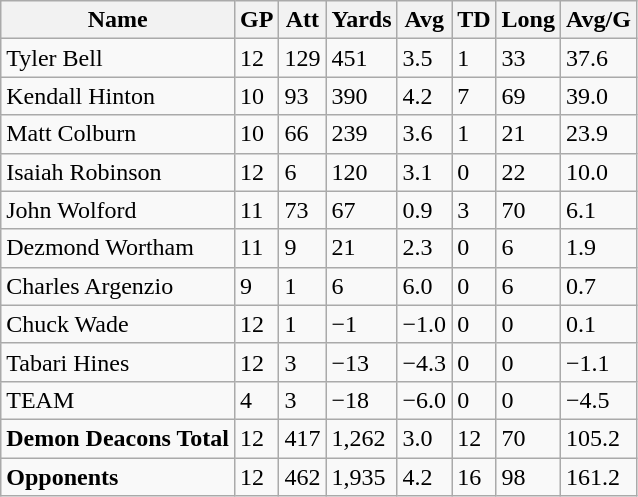<table class="wikitable" style="white-space:nowrap;">
<tr>
<th>Name</th>
<th>GP</th>
<th>Att</th>
<th>Yards</th>
<th>Avg</th>
<th>TD</th>
<th>Long</th>
<th>Avg/G</th>
</tr>
<tr>
<td>Tyler Bell</td>
<td>12</td>
<td>129</td>
<td>451</td>
<td>3.5</td>
<td>1</td>
<td>33</td>
<td>37.6</td>
</tr>
<tr>
<td>Kendall Hinton</td>
<td>10</td>
<td>93</td>
<td>390</td>
<td>4.2</td>
<td>7</td>
<td>69</td>
<td>39.0</td>
</tr>
<tr>
<td>Matt Colburn</td>
<td>10</td>
<td>66</td>
<td>239</td>
<td>3.6</td>
<td>1</td>
<td>21</td>
<td>23.9</td>
</tr>
<tr>
<td>Isaiah Robinson</td>
<td>12</td>
<td>6</td>
<td>120</td>
<td>3.1</td>
<td>0</td>
<td>22</td>
<td>10.0</td>
</tr>
<tr>
<td>John Wolford</td>
<td>11</td>
<td>73</td>
<td>67</td>
<td>0.9</td>
<td>3</td>
<td>70</td>
<td>6.1</td>
</tr>
<tr>
<td>Dezmond Wortham</td>
<td>11</td>
<td>9</td>
<td>21</td>
<td>2.3</td>
<td>0</td>
<td>6</td>
<td>1.9</td>
</tr>
<tr>
<td>Charles Argenzio</td>
<td>9</td>
<td>1</td>
<td>6</td>
<td>6.0</td>
<td>0</td>
<td>6</td>
<td>0.7</td>
</tr>
<tr>
<td>Chuck Wade</td>
<td>12</td>
<td>1</td>
<td>−1</td>
<td>−1.0</td>
<td>0</td>
<td>0</td>
<td>0.1</td>
</tr>
<tr>
<td>Tabari Hines</td>
<td>12</td>
<td>3</td>
<td>−13</td>
<td>−4.3</td>
<td>0</td>
<td>0</td>
<td>−1.1</td>
</tr>
<tr>
<td>TEAM</td>
<td>4</td>
<td>3</td>
<td>−18</td>
<td>−6.0</td>
<td>0</td>
<td>0</td>
<td>−4.5</td>
</tr>
<tr>
<td><strong>Demon Deacons Total</strong></td>
<td>12</td>
<td>417</td>
<td>1,262</td>
<td>3.0</td>
<td>12</td>
<td>70</td>
<td>105.2</td>
</tr>
<tr>
<td><strong>Opponents</strong></td>
<td>12</td>
<td>462</td>
<td>1,935</td>
<td>4.2</td>
<td>16</td>
<td>98</td>
<td>161.2</td>
</tr>
</table>
